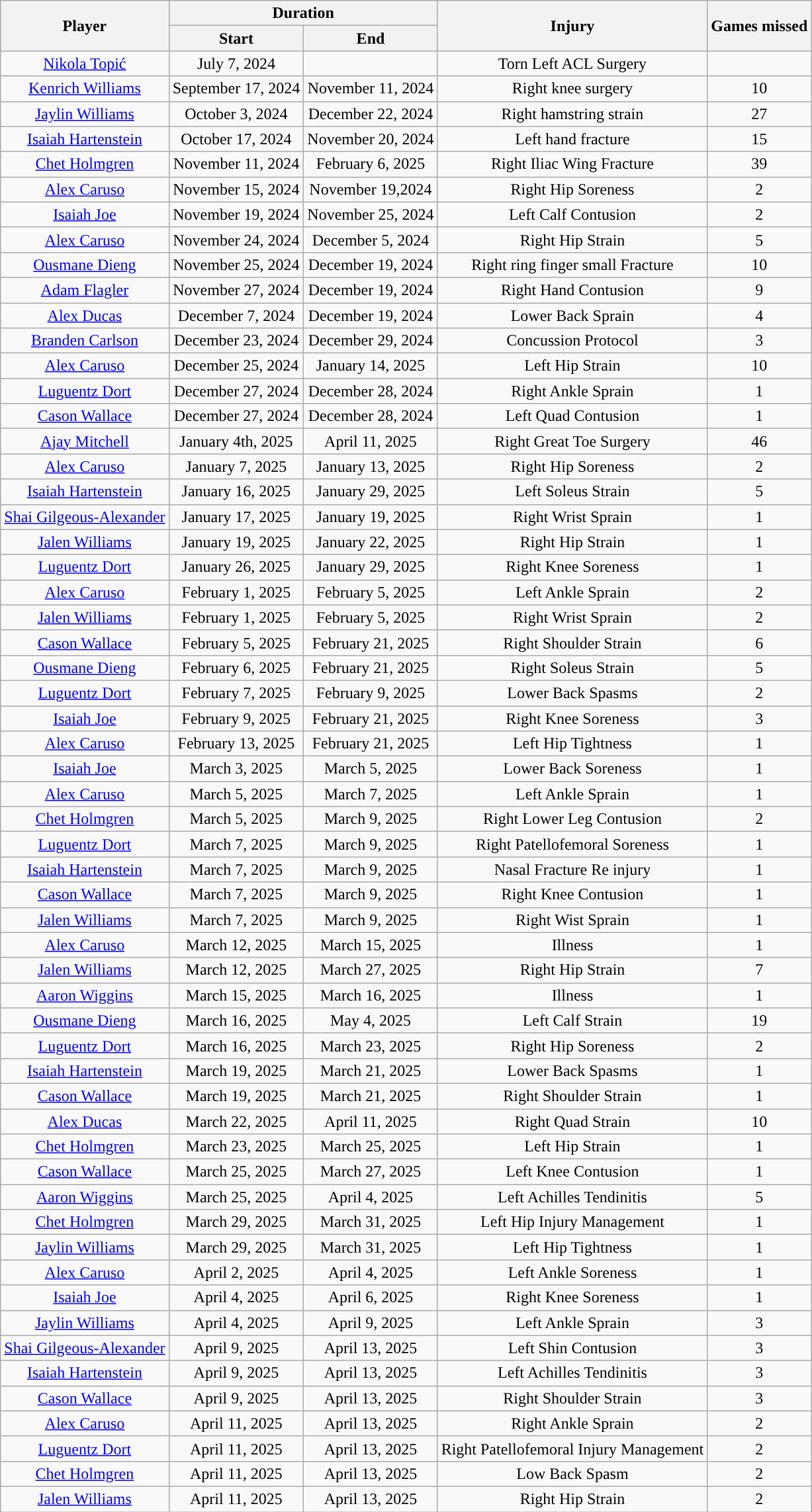<table class="wikitable sortable collapsible" style="text-align:center;">
<tr>
<th rowspan="2">Player</th>
<th colspan="2">Duration</th>
<th rowspan="2">Injury</th>
<th rowspan="2">Games missed</th>
</tr>
<tr>
<th>Start</th>
<th>End</th>
</tr>
<tr>
<td><a href='#'>Nikola Topić</a></td>
<td>July 7, 2024</td>
<td></td>
<td>Torn Left ACL Surgery</td>
<td></td>
</tr>
<tr>
<td><a href='#'>Kenrich Williams</a></td>
<td>September 17, 2024</td>
<td>November 11, 2024</td>
<td>Right knee surgery</td>
<td>10</td>
</tr>
<tr>
<td><a href='#'>Jaylin Williams</a></td>
<td>October 3, 2024</td>
<td>December 22, 2024</td>
<td>Right hamstring strain</td>
<td>27</td>
</tr>
<tr>
<td><a href='#'>Isaiah Hartenstein</a></td>
<td>October 17, 2024</td>
<td>November 20, 2024</td>
<td>Left hand fracture</td>
<td>15</td>
</tr>
<tr>
<td><a href='#'>Chet Holmgren</a></td>
<td>November 11, 2024</td>
<td>February 6, 2025</td>
<td>Right Iliac Wing Fracture</td>
<td>39</td>
</tr>
<tr>
<td><a href='#'>Alex Caruso</a></td>
<td>November 15, 2024</td>
<td>November 19,2024</td>
<td>Right Hip Soreness</td>
<td>2</td>
</tr>
<tr>
<td><a href='#'>Isaiah Joe</a></td>
<td>November 19, 2024</td>
<td>November 25, 2024</td>
<td>Left Calf Contusion</td>
<td>2</td>
</tr>
<tr>
<td><a href='#'>Alex Caruso</a></td>
<td>November 24, 2024</td>
<td>December 5, 2024</td>
<td>Right Hip Strain</td>
<td>5</td>
</tr>
<tr>
<td><a href='#'>Ousmane Dieng</a></td>
<td>November 25, 2024</td>
<td>December 19, 2024</td>
<td>Right ring finger small Fracture</td>
<td>10</td>
</tr>
<tr>
<td><a href='#'>Adam Flagler</a></td>
<td>November 27, 2024</td>
<td>December 19, 2024</td>
<td>Right Hand Contusion</td>
<td>9</td>
</tr>
<tr>
<td><a href='#'>Alex Ducas</a></td>
<td>December 7, 2024</td>
<td>December 19, 2024</td>
<td>Lower Back Sprain</td>
<td>4</td>
</tr>
<tr>
<td><a href='#'>Branden Carlson</a></td>
<td>December 23, 2024</td>
<td>December 29, 2024</td>
<td>Concussion Protocol</td>
<td>3</td>
</tr>
<tr>
<td><a href='#'>Alex Caruso </a></td>
<td>December 25, 2024</td>
<td>January 14, 2025</td>
<td>Left Hip Strain</td>
<td>10</td>
</tr>
<tr>
<td><a href='#'>Luguentz Dort</a></td>
<td>December 27, 2024</td>
<td>December 28, 2024</td>
<td>Right Ankle Sprain</td>
<td>1</td>
</tr>
<tr>
<td><a href='#'>Cason Wallace</a></td>
<td>December 27, 2024</td>
<td>December 28, 2024</td>
<td>Left Quad Contusion</td>
<td>1</td>
</tr>
<tr>
<td><a href='#'>Ajay Mitchell</a></td>
<td>January 4th, 2025</td>
<td>April 11, 2025</td>
<td>Right Great Toe Surgery</td>
<td>46</td>
</tr>
<tr>
<td><a href='#'>Alex Caruso</a></td>
<td>January 7, 2025</td>
<td>January 13, 2025</td>
<td>Right Hip Soreness</td>
<td>2</td>
</tr>
<tr>
<td><a href='#'>Isaiah Hartenstein</a></td>
<td>January 16, 2025</td>
<td>January 29, 2025</td>
<td>Left Soleus Strain</td>
<td>5</td>
</tr>
<tr>
<td><a href='#'>Shai Gilgeous-Alexander</a></td>
<td>January 17, 2025</td>
<td>January 19, 2025</td>
<td>Right Wrist Sprain</td>
<td>1</td>
</tr>
<tr>
<td><a href='#'>Jalen Williams</a></td>
<td>January 19, 2025</td>
<td>January 22, 2025</td>
<td>Right Hip Strain</td>
<td>1</td>
</tr>
<tr>
<td><a href='#'>Luguentz Dort</a></td>
<td>January 26, 2025</td>
<td>January 29, 2025</td>
<td>Right Knee Soreness</td>
<td>1</td>
</tr>
<tr>
<td><a href='#'>Alex Caruso</a></td>
<td>February 1, 2025</td>
<td>February 5, 2025</td>
<td>Left Ankle Sprain</td>
<td>2</td>
</tr>
<tr>
<td><a href='#'>Jalen Williams</a></td>
<td>February 1, 2025</td>
<td>February 5, 2025</td>
<td>Right Wrist Sprain</td>
<td>2</td>
</tr>
<tr>
<td><a href='#'>Cason Wallace</a></td>
<td>February 5, 2025</td>
<td>February 21, 2025</td>
<td>Right Shoulder Strain</td>
<td>6</td>
</tr>
<tr>
<td><a href='#'>Ousmane Dieng</a></td>
<td>February 6, 2025</td>
<td>February 21, 2025</td>
<td>Right Soleus Strain</td>
<td>5</td>
</tr>
<tr>
<td><a href='#'>Luguentz Dort</a></td>
<td>February 7, 2025</td>
<td>February 9, 2025</td>
<td>Lower Back Spasms</td>
<td>2</td>
</tr>
<tr>
<td><a href='#'>Isaiah Joe</a></td>
<td>February 9, 2025</td>
<td>February 21, 2025</td>
<td>Right Knee Soreness</td>
<td>3</td>
</tr>
<tr>
<td><a href='#'>Alex Caruso</a></td>
<td>February 13, 2025</td>
<td>February 21, 2025</td>
<td>Left Hip Tightness</td>
<td>1</td>
</tr>
<tr>
<td><a href='#'>Isaiah Joe</a></td>
<td>March 3, 2025</td>
<td>March 5, 2025</td>
<td>Lower Back  Soreness</td>
<td>1</td>
</tr>
<tr>
<td><a href='#'>Alex Caruso</a></td>
<td>March 5, 2025</td>
<td>March 7, 2025</td>
<td>Left Ankle Sprain</td>
<td>1</td>
</tr>
<tr>
<td><a href='#'>Chet Holmgren</a></td>
<td>March 5, 2025</td>
<td>March 9, 2025</td>
<td>Right Lower Leg Contusion</td>
<td>2</td>
</tr>
<tr>
<td><a href='#'>Luguentz Dort</a></td>
<td>March 7, 2025</td>
<td>March 9, 2025</td>
<td>Right Patellofemoral Soreness</td>
<td>1</td>
</tr>
<tr>
<td><a href='#'>Isaiah Hartenstein</a></td>
<td>March 7, 2025</td>
<td>March 9, 2025</td>
<td>Nasal Fracture Re injury</td>
<td>1</td>
</tr>
<tr>
<td><a href='#'>Cason Wallace</a></td>
<td>March 7, 2025</td>
<td>March 9, 2025</td>
<td>Right Knee Contusion</td>
<td>1</td>
</tr>
<tr>
<td><a href='#'>Jalen Williams</a></td>
<td>March 7, 2025</td>
<td>March 9, 2025</td>
<td>Right Wist Sprain</td>
<td>1</td>
</tr>
<tr>
<td><a href='#'>Alex Caruso</a></td>
<td>March 12, 2025</td>
<td>March 15, 2025</td>
<td>Illness</td>
<td>1</td>
</tr>
<tr>
<td><a href='#'>Jalen Williams</a></td>
<td>March 12, 2025</td>
<td>March 27, 2025</td>
<td>Right Hip Strain</td>
<td>7</td>
</tr>
<tr>
<td><a href='#'>Aaron Wiggins</a></td>
<td>March 15, 2025</td>
<td>March 16, 2025</td>
<td>Illness</td>
<td>1</td>
</tr>
<tr>
<td><a href='#'>Ousmane Dieng</a></td>
<td>March 16, 2025</td>
<td>May 4, 2025</td>
<td>Left Calf Strain</td>
<td>19</td>
</tr>
<tr>
<td><a href='#'>Luguentz Dort</a></td>
<td>March 16, 2025</td>
<td>March 23, 2025</td>
<td>Right Hip Soreness</td>
<td>2</td>
</tr>
<tr>
<td><a href='#'>Isaiah Hartenstein</a></td>
<td>March 19, 2025</td>
<td>March 21, 2025</td>
<td>Lower Back Spasms</td>
<td>1</td>
</tr>
<tr>
<td><a href='#'>Cason Wallace</a></td>
<td>March 19, 2025</td>
<td>March 21, 2025</td>
<td>Right Shoulder Strain</td>
<td>1</td>
</tr>
<tr>
<td><a href='#'>Alex Ducas</a></td>
<td>March 22, 2025</td>
<td>April 11, 2025</td>
<td>Right Quad Strain</td>
<td>10</td>
</tr>
<tr>
<td><a href='#'>Chet Holmgren</a></td>
<td>March 23, 2025</td>
<td>March 25, 2025</td>
<td>Left Hip Strain</td>
<td>1</td>
</tr>
<tr>
<td><a href='#'>Cason Wallace</a></td>
<td>March 25, 2025</td>
<td>March 27, 2025</td>
<td>Left Knee Contusion</td>
<td>1</td>
</tr>
<tr>
<td><a href='#'>Aaron Wiggins</a></td>
<td>March 25, 2025</td>
<td>April 4, 2025</td>
<td>Left Achilles Tendinitis</td>
<td>5</td>
</tr>
<tr>
<td><a href='#'>Chet Holmgren</a></td>
<td>March 29, 2025</td>
<td>March 31, 2025</td>
<td>Left Hip Injury Management</td>
<td>1</td>
</tr>
<tr>
<td><a href='#'>Jaylin Williams</a></td>
<td>March 29, 2025</td>
<td>March 31, 2025</td>
<td>Left Hip Tightness</td>
<td>1</td>
</tr>
<tr>
<td><a href='#'>Alex Caruso</a></td>
<td>April 2, 2025</td>
<td>April 4, 2025</td>
<td>Left Ankle Soreness</td>
<td>1</td>
</tr>
<tr>
<td><a href='#'>Isaiah Joe</a></td>
<td>April 4, 2025</td>
<td>April 6, 2025</td>
<td>Right Knee Soreness</td>
<td>1</td>
</tr>
<tr>
<td><a href='#'>Jaylin Williams</a></td>
<td>April 4, 2025</td>
<td>April 9, 2025</td>
<td>Left Ankle Sprain</td>
<td>3</td>
</tr>
<tr>
<td><a href='#'>Shai Gilgeous-Alexander</a></td>
<td>April 9, 2025</td>
<td>April 13, 2025</td>
<td>Left Shin Contusion</td>
<td>3</td>
</tr>
<tr>
<td><a href='#'>Isaiah Hartenstein</a></td>
<td>April 9, 2025</td>
<td>April 13, 2025</td>
<td>Left Achilles Tendinitis</td>
<td>3</td>
</tr>
<tr>
<td><a href='#'>Cason Wallace</a></td>
<td>April 9, 2025</td>
<td>April 13, 2025</td>
<td>Right Shoulder Strain</td>
<td>3</td>
</tr>
<tr>
<td><a href='#'>Alex Caruso</a></td>
<td>April 11, 2025</td>
<td>April 13, 2025</td>
<td>Right Ankle Sprain</td>
<td>2</td>
</tr>
<tr>
<td><a href='#'>Luguentz Dort</a></td>
<td>April 11, 2025</td>
<td>April 13, 2025</td>
<td>Right Patellofemoral Injury Management</td>
<td>2</td>
</tr>
<tr>
<td><a href='#'>Chet Holmgren</a></td>
<td>April 11, 2025</td>
<td>April 13, 2025</td>
<td>Low Back Spasm</td>
<td>2</td>
</tr>
<tr>
<td><a href='#'>Jalen Williams</a></td>
<td>April 11, 2025</td>
<td>April 13, 2025</td>
<td>Right Hip Strain</td>
<td>2</td>
</tr>
</table>
